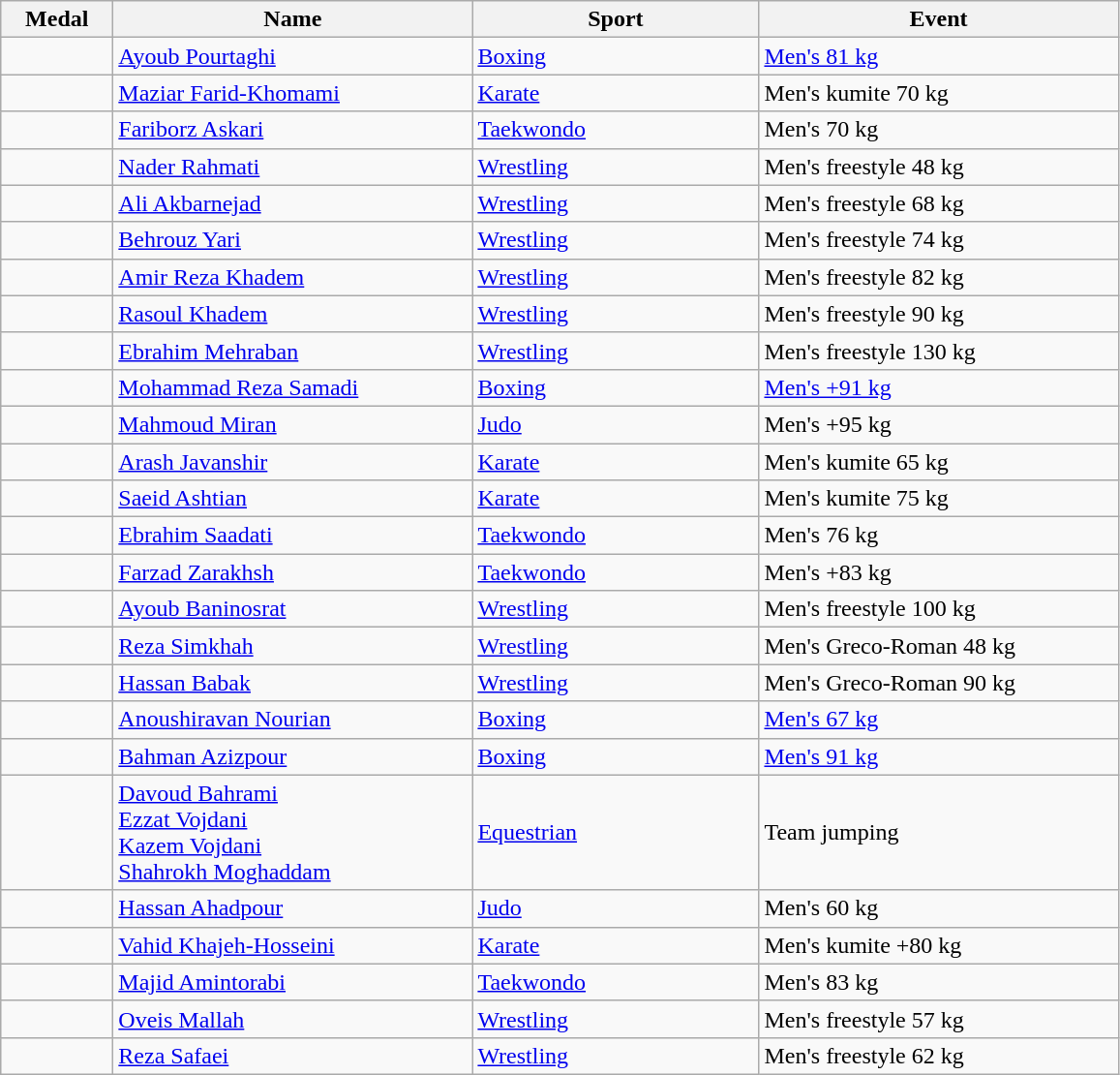<table class="wikitable sortable" style="text-align:left;">
<tr>
<th width="70">Medal</th>
<th width="240">Name</th>
<th width="190">Sport</th>
<th width="240">Event</th>
</tr>
<tr>
<td></td>
<td><a href='#'>Ayoub Pourtaghi</a></td>
<td><a href='#'>Boxing</a></td>
<td><a href='#'>Men's 81 kg</a></td>
</tr>
<tr>
<td></td>
<td><a href='#'>Maziar Farid-Khomami</a></td>
<td><a href='#'>Karate</a></td>
<td>Men's kumite 70 kg</td>
</tr>
<tr>
<td></td>
<td><a href='#'>Fariborz Askari</a></td>
<td><a href='#'>Taekwondo</a></td>
<td>Men's 70 kg</td>
</tr>
<tr>
<td></td>
<td><a href='#'>Nader Rahmati</a></td>
<td><a href='#'>Wrestling</a></td>
<td>Men's freestyle 48 kg</td>
</tr>
<tr>
<td></td>
<td><a href='#'>Ali Akbarnejad</a></td>
<td><a href='#'>Wrestling</a></td>
<td>Men's freestyle 68 kg</td>
</tr>
<tr>
<td></td>
<td><a href='#'>Behrouz Yari</a></td>
<td><a href='#'>Wrestling</a></td>
<td>Men's freestyle 74 kg</td>
</tr>
<tr>
<td></td>
<td><a href='#'>Amir Reza Khadem</a></td>
<td><a href='#'>Wrestling</a></td>
<td>Men's freestyle 82 kg</td>
</tr>
<tr>
<td></td>
<td><a href='#'>Rasoul Khadem</a></td>
<td><a href='#'>Wrestling</a></td>
<td>Men's freestyle 90 kg</td>
</tr>
<tr>
<td></td>
<td><a href='#'>Ebrahim Mehraban</a></td>
<td><a href='#'>Wrestling</a></td>
<td>Men's freestyle 130 kg</td>
</tr>
<tr>
<td></td>
<td><a href='#'>Mohammad Reza Samadi</a></td>
<td><a href='#'>Boxing</a></td>
<td><a href='#'>Men's +91 kg</a></td>
</tr>
<tr>
<td></td>
<td><a href='#'>Mahmoud Miran</a></td>
<td><a href='#'>Judo</a></td>
<td>Men's +95 kg</td>
</tr>
<tr>
<td></td>
<td><a href='#'>Arash Javanshir</a></td>
<td><a href='#'>Karate</a></td>
<td>Men's kumite 65 kg</td>
</tr>
<tr>
<td></td>
<td><a href='#'>Saeid Ashtian</a></td>
<td><a href='#'>Karate</a></td>
<td>Men's kumite 75 kg</td>
</tr>
<tr>
<td></td>
<td><a href='#'>Ebrahim Saadati</a></td>
<td><a href='#'>Taekwondo</a></td>
<td>Men's 76 kg</td>
</tr>
<tr>
<td></td>
<td><a href='#'>Farzad Zarakhsh</a></td>
<td><a href='#'>Taekwondo</a></td>
<td>Men's +83 kg</td>
</tr>
<tr>
<td></td>
<td><a href='#'>Ayoub Baninosrat</a></td>
<td><a href='#'>Wrestling</a></td>
<td>Men's freestyle 100 kg</td>
</tr>
<tr>
<td></td>
<td><a href='#'>Reza Simkhah</a></td>
<td><a href='#'>Wrestling</a></td>
<td>Men's Greco-Roman 48 kg</td>
</tr>
<tr>
<td></td>
<td><a href='#'>Hassan Babak</a></td>
<td><a href='#'>Wrestling</a></td>
<td>Men's Greco-Roman 90 kg</td>
</tr>
<tr>
<td></td>
<td><a href='#'>Anoushiravan Nourian</a></td>
<td><a href='#'>Boxing</a></td>
<td><a href='#'>Men's 67 kg</a></td>
</tr>
<tr>
<td></td>
<td><a href='#'>Bahman Azizpour</a></td>
<td><a href='#'>Boxing</a></td>
<td><a href='#'>Men's 91 kg</a></td>
</tr>
<tr>
<td></td>
<td><a href='#'>Davoud Bahrami</a><br><a href='#'>Ezzat Vojdani</a><br><a href='#'>Kazem Vojdani</a><br><a href='#'>Shahrokh Moghaddam</a></td>
<td><a href='#'>Equestrian</a></td>
<td>Team jumping</td>
</tr>
<tr>
<td></td>
<td><a href='#'>Hassan Ahadpour</a></td>
<td><a href='#'>Judo</a></td>
<td>Men's 60 kg</td>
</tr>
<tr>
<td></td>
<td><a href='#'>Vahid Khajeh-Hosseini</a></td>
<td><a href='#'>Karate</a></td>
<td>Men's kumite +80 kg</td>
</tr>
<tr>
<td></td>
<td><a href='#'>Majid Amintorabi</a></td>
<td><a href='#'>Taekwondo</a></td>
<td>Men's 83 kg</td>
</tr>
<tr>
<td></td>
<td><a href='#'>Oveis Mallah</a></td>
<td><a href='#'>Wrestling</a></td>
<td>Men's freestyle 57 kg</td>
</tr>
<tr>
<td></td>
<td><a href='#'>Reza Safaei</a></td>
<td><a href='#'>Wrestling</a></td>
<td>Men's freestyle 62 kg</td>
</tr>
</table>
